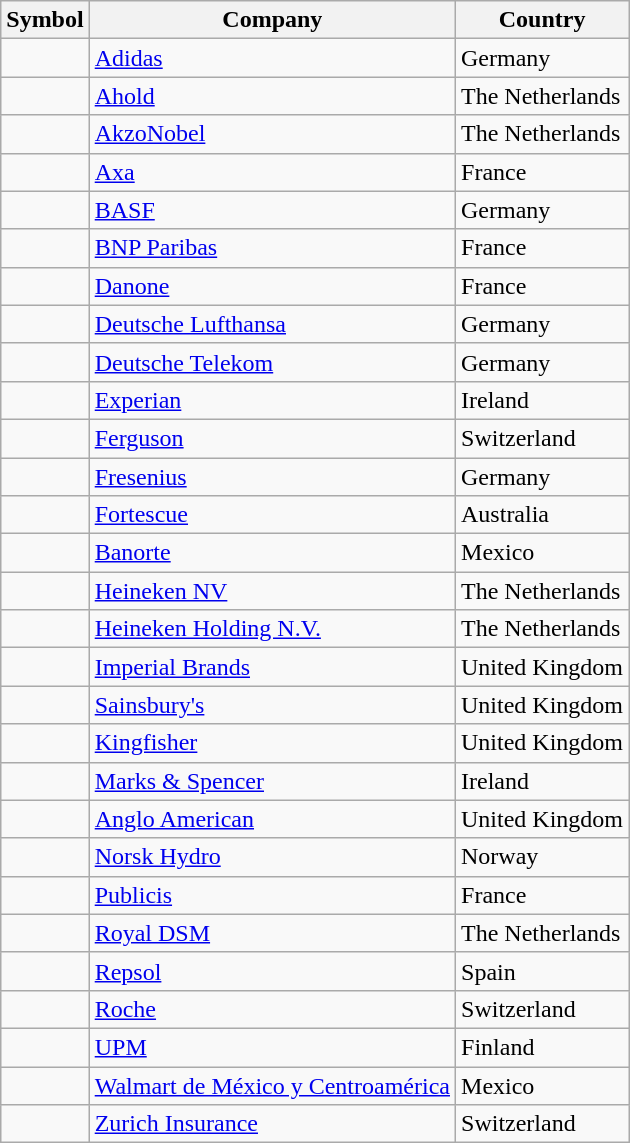<table class="wikitable sortable">
<tr>
<th>Symbol</th>
<th>Company</th>
<th>Country</th>
</tr>
<tr>
<td></td>
<td><a href='#'>Adidas</a></td>
<td>Germany</td>
</tr>
<tr>
<td></td>
<td><a href='#'>Ahold</a></td>
<td>The Netherlands</td>
</tr>
<tr>
<td></td>
<td><a href='#'>AkzoNobel</a></td>
<td>The Netherlands</td>
</tr>
<tr>
<td></td>
<td><a href='#'>Axa</a></td>
<td>France</td>
</tr>
<tr>
<td></td>
<td><a href='#'>BASF</a></td>
<td>Germany</td>
</tr>
<tr>
<td></td>
<td><a href='#'>BNP Paribas</a></td>
<td>France</td>
</tr>
<tr>
<td></td>
<td><a href='#'>Danone</a></td>
<td>France</td>
</tr>
<tr>
<td></td>
<td><a href='#'>Deutsche Lufthansa</a></td>
<td>Germany</td>
</tr>
<tr>
<td></td>
<td><a href='#'>Deutsche Telekom</a></td>
<td>Germany</td>
</tr>
<tr>
<td></td>
<td><a href='#'>Experian</a></td>
<td>Ireland</td>
</tr>
<tr>
<td></td>
<td><a href='#'>Ferguson</a></td>
<td>Switzerland</td>
</tr>
<tr>
<td></td>
<td><a href='#'>Fresenius</a></td>
<td>Germany</td>
</tr>
<tr>
<td></td>
<td><a href='#'>Fortescue</a></td>
<td>Australia</td>
</tr>
<tr>
<td></td>
<td><a href='#'>Banorte</a></td>
<td>Mexico</td>
</tr>
<tr>
<td></td>
<td><a href='#'>Heineken NV</a></td>
<td>The Netherlands</td>
</tr>
<tr>
<td></td>
<td><a href='#'>Heineken Holding N.V.</a></td>
<td>The Netherlands</td>
</tr>
<tr>
<td></td>
<td><a href='#'>Imperial Brands</a></td>
<td>United Kingdom</td>
</tr>
<tr>
<td></td>
<td><a href='#'>Sainsbury's</a></td>
<td>United Kingdom</td>
</tr>
<tr>
<td></td>
<td><a href='#'>Kingfisher</a></td>
<td>United Kingdom</td>
</tr>
<tr>
<td></td>
<td><a href='#'>Marks & Spencer</a></td>
<td>Ireland</td>
</tr>
<tr>
<td></td>
<td><a href='#'>Anglo American</a></td>
<td>United Kingdom</td>
</tr>
<tr>
<td></td>
<td><a href='#'>Norsk Hydro</a></td>
<td>Norway</td>
</tr>
<tr>
<td></td>
<td><a href='#'>Publicis</a></td>
<td>France</td>
</tr>
<tr>
<td></td>
<td><a href='#'>Royal DSM</a></td>
<td>The Netherlands</td>
</tr>
<tr>
<td></td>
<td><a href='#'>Repsol</a></td>
<td>Spain</td>
</tr>
<tr>
<td></td>
<td><a href='#'>Roche</a></td>
<td>Switzerland</td>
</tr>
<tr>
<td></td>
<td><a href='#'>UPM</a></td>
<td>Finland</td>
</tr>
<tr>
<td></td>
<td><a href='#'>Walmart de México y Centroamérica</a></td>
<td>Mexico</td>
</tr>
<tr>
<td></td>
<td><a href='#'>Zurich Insurance</a></td>
<td>Switzerland</td>
</tr>
</table>
